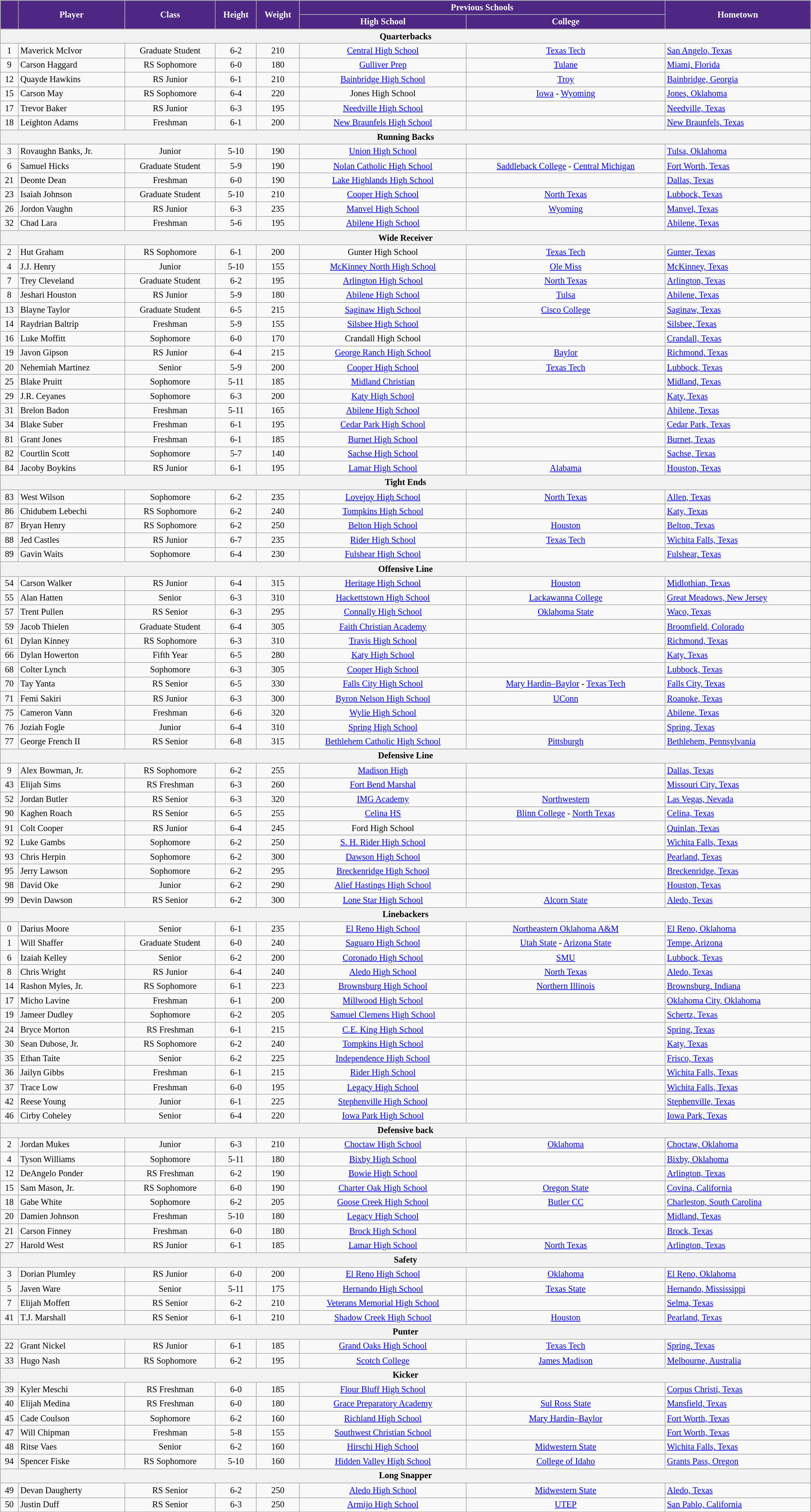<table class="wikitable sortable mw-collapsible" style="text-align:center; hide=y ;font-size:85%; width:100%;">
<tr>
<th rowspan="2" style="background-color:#4E2683; color:#ffffff;"></th>
<th rowspan="2" style="background-color:#4E2683; color:#ffffff;">Player</th>
<th rowspan="2" style="background-color:#4E2683; color:#ffffff;">Class</th>
<th rowspan="2" style="background-color:#4E2683; color:#ffffff;">Height</th>
<th rowspan="2" style="background-color:#4E2683; color:#ffffff;">Weight</th>
<th colspan="2" style="background-color:#4E2683; color:#ffffff;">Previous Schools</th>
<th rowspan="2" style="background-color:#4E2683; color:#ffffff;">Hometown</th>
</tr>
<tr>
<th style="background-color:#4E2683; color:#ffffff;">High School</th>
<th style="background-color:#4E2683; color:#ffffff;">College</th>
</tr>
<tr>
<th colspan="10">Quarterbacks</th>
</tr>
<tr>
<td>1</td>
<td style="text-align:left;" data-sort-value="McIvor">Maverick McIvor<br></td>
<td>Graduate Student</td>
<td>6-2</td>
<td>210</td>
<td><a href='#'>Central High School</a></td>
<td><a href='#'>Texas Tech</a></td>
<td style="text-align:left;"> <a href='#'>San Angelo, Texas</a></td>
</tr>
<tr>
<td>9</td>
<td style="text-align:left;" data-sort-value="Haggard">Carson Haggard<br></td>
<td>RS Sophomore</td>
<td>6-0</td>
<td>180</td>
<td><a href='#'>Gulliver Prep</a></td>
<td><a href='#'>Tulane</a></td>
<td style="text-align:left;"> <a href='#'>Miami, Florida</a></td>
</tr>
<tr>
<td>12</td>
<td style="text-align:left;" data-sort-value="Hawkins">Quayde Hawkins<br></td>
<td>RS Junior</td>
<td>6-1</td>
<td>210</td>
<td><a href='#'>Bainbridge High School</a></td>
<td><a href='#'>Troy</a></td>
<td style="text-align:left;"> <a href='#'>Bainbridge, Georgia</a></td>
</tr>
<tr>
<td>15</td>
<td style="text-align:left;" data-sort-value="May">Carson May<br></td>
<td>RS Sophomore</td>
<td>6-4</td>
<td>220</td>
<td>Jones High School</td>
<td><a href='#'>Iowa</a> - <a href='#'>Wyoming</a></td>
<td style="text-align:left;"> <a href='#'>Jones, Oklahoma</a></td>
</tr>
<tr>
<td>17</td>
<td style="text-align:left;" data-sort-value="Baker">Trevor Baker<br></td>
<td>RS Junior</td>
<td>6-3</td>
<td>195</td>
<td><a href='#'>Needville High School</a></td>
<td></td>
<td style="text-align:left;"> <a href='#'>Needville, Texas</a></td>
</tr>
<tr>
<td>18</td>
<td style="text-align:left;" data-sort-value="Adams">Leighton Adams<br></td>
<td>Freshman</td>
<td>6-1</td>
<td>200</td>
<td><a href='#'>New Braunfels High School</a></td>
<td></td>
<td style="text-align:left;"> <a href='#'>New Braunfels, Texas</a></td>
</tr>
<tr>
<th colspan="10">Running Backs</th>
</tr>
<tr>
<td>3</td>
<td style="text-align:left;" data-sort-value="Banks">Rovaughn Banks, Jr.<br></td>
<td>Junior</td>
<td>5-10</td>
<td>190</td>
<td><a href='#'>Union High School</a></td>
<td></td>
<td style="text-align:left;"> <a href='#'>Tulsa, Oklahoma</a></td>
</tr>
<tr>
<td>6</td>
<td style="text-align:left;" data-sort-value="Hicks">Samuel Hicks<br></td>
<td>Graduate Student</td>
<td>5-9</td>
<td>190</td>
<td><a href='#'>Nolan Catholic High School</a></td>
<td><a href='#'>Saddleback College</a> - <a href='#'>Central Michigan</a></td>
<td style="text-align:left;"> <a href='#'>Fort Worth, Texas</a></td>
</tr>
<tr>
<td>21</td>
<td style="text-align:left;" data-sort-value="Dean">Deonte Dean<br></td>
<td>Freshman</td>
<td>6-0</td>
<td>190</td>
<td><a href='#'>Lake Highlands High School</a></td>
<td></td>
<td style="text-align:left;"> <a href='#'>Dallas, Texas</a></td>
</tr>
<tr>
<td>23</td>
<td style="text-align:left;" data-sort-value="Johnson">Isaiah Johnson<br></td>
<td>Graduate Student</td>
<td>5-10</td>
<td>210</td>
<td><a href='#'>Cooper High School</a></td>
<td><a href='#'>North Texas</a></td>
<td style="text-align:left;"> <a href='#'>Lubbock, Texas</a></td>
</tr>
<tr>
<td>26</td>
<td style="text-align:left;" data-sort-value="Vaughn">Jordon Vaughn<br></td>
<td>RS Junior</td>
<td>6-3</td>
<td>235</td>
<td><a href='#'>Manvel High School</a></td>
<td><a href='#'>Wyoming</a></td>
<td style="text-align:left;"> <a href='#'>Manvel, Texas</a></td>
</tr>
<tr>
<td>32</td>
<td style="text-align:left;" data-sort-value="Lara">Chad Lara<br></td>
<td>Freshman</td>
<td>5-6</td>
<td>195</td>
<td><a href='#'>Abilene High School</a></td>
<td></td>
<td style="text-align:left;"> <a href='#'>Abilene, Texas</a></td>
</tr>
<tr>
<th colspan="10">Wide Receiver</th>
</tr>
<tr>
<td>2</td>
<td style="text-align:left;" data-sort-value="McIvor">Hut Graham<br></td>
<td>RS Sophomore</td>
<td>6-1</td>
<td>200</td>
<td>Gunter High School</td>
<td><a href='#'>Texas Tech</a></td>
<td style="text-align:left;"> <a href='#'>Gunter, Texas</a></td>
</tr>
<tr>
<td>4</td>
<td style="text-align:left;" data-sort-value="Henry">J.J. Henry<br></td>
<td>Junior</td>
<td>5-10</td>
<td>155</td>
<td><a href='#'>McKinney North High School</a></td>
<td><a href='#'>Ole Miss</a></td>
<td style="text-align:left;"> <a href='#'>McKinney, Texas</a></td>
</tr>
<tr>
<td>7</td>
<td style="text-align:left;" data-sort-value="Cleveland">Trey Cleveland<br></td>
<td>Graduate Student</td>
<td>6-2</td>
<td>195</td>
<td><a href='#'>Arlington High School</a></td>
<td><a href='#'>North Texas</a></td>
<td style="text-align:left;"> <a href='#'>Arlington, Texas</a></td>
</tr>
<tr>
<td>8</td>
<td style="text-align:left;" data-sort-value="Houston">Jeshari Houston<br></td>
<td>RS Junior</td>
<td>5-9</td>
<td>180</td>
<td><a href='#'>Abilene High School</a></td>
<td><a href='#'>Tulsa</a></td>
<td style="text-align:left;"> <a href='#'>Abilene, Texas</a></td>
</tr>
<tr>
<td>13</td>
<td style="text-align:left;" data-sort-value="Taylor">Blayne Taylor<br></td>
<td>Graduate Student</td>
<td>6-5</td>
<td>215</td>
<td><a href='#'>Saginaw High School</a></td>
<td><a href='#'>Cisco College</a></td>
<td style="text-align:left;"> <a href='#'>Saginaw, Texas</a></td>
</tr>
<tr>
<td>14</td>
<td style="text-align:left;" data-sort-value="Baltrip">Raydrian Baltrip<br></td>
<td>Freshman</td>
<td>5-9</td>
<td>155</td>
<td><a href='#'>Silsbee High School</a></td>
<td></td>
<td style="text-align:left;"> <a href='#'>Silsbee, Texas</a></td>
</tr>
<tr>
<td>16</td>
<td style="text-align:left;" data-sort-value="Moffitt">Luke Moffitt<br></td>
<td>Sophomore</td>
<td>6-0</td>
<td>170</td>
<td>Crandall High School</td>
<td></td>
<td style="text-align:left;"> <a href='#'>Crandall, Texas</a></td>
</tr>
<tr>
<td>19</td>
<td style="text-align:left;" data-sort-value="Gipson">Javon Gipson<br></td>
<td>RS Junior</td>
<td>6-4</td>
<td>215</td>
<td><a href='#'>George Ranch High School</a></td>
<td><a href='#'>Baylor</a></td>
<td style="text-align:left;"> <a href='#'>Richmond, Texas</a></td>
</tr>
<tr>
<td>20</td>
<td style="text-align:left;" data-sort-value="Martinez">Nehemiah Martinez<br></td>
<td>Senior</td>
<td>5-9</td>
<td>200</td>
<td><a href='#'>Cooper High School</a></td>
<td><a href='#'>Texas Tech</a></td>
<td style="text-align:left;"> <a href='#'>Lubbock, Texas</a></td>
</tr>
<tr>
<td>25</td>
<td style="text-align:left;" data-sort-value="Pruitt">Blake Pruitt<br></td>
<td>Sophomore</td>
<td>5-11</td>
<td>185</td>
<td><a href='#'>Midland Christian</a></td>
<td></td>
<td style="text-align:left;"> <a href='#'>Midland, Texas</a></td>
</tr>
<tr>
<td>29</td>
<td style="text-align:left;" data-sort-value="Ceyanes">J.R. Ceyanes<br></td>
<td>Sophomore</td>
<td>6-3</td>
<td>200</td>
<td><a href='#'>Katy High School</a></td>
<td></td>
<td style="text-align:left;"> <a href='#'>Katy, Texas</a></td>
</tr>
<tr>
<td>31</td>
<td style="text-align:left;" data-sort-value="Badon">Brelon Badon<br></td>
<td>Freshman</td>
<td>5-11</td>
<td>165</td>
<td><a href='#'>Abilene High School</a></td>
<td></td>
<td style="text-align:left;"> <a href='#'>Abilene, Texas</a></td>
</tr>
<tr>
<td>34</td>
<td style="text-align:left;" data-sort-value="Suber">Blake Suber<br></td>
<td>Freshman</td>
<td>6-1</td>
<td>195</td>
<td><a href='#'>Cedar Park High School</a></td>
<td></td>
<td style="text-align:left;"> <a href='#'>Cedar Park, Texas</a></td>
</tr>
<tr>
<td>81</td>
<td style="text-align:left;" data-sort-value="Jones">Grant Jones<br></td>
<td>Freshman</td>
<td>6-1</td>
<td>185</td>
<td><a href='#'>Burnet High School</a></td>
<td></td>
<td style="text-align:left;"> <a href='#'>Burnet, Texas</a></td>
</tr>
<tr>
<td>82</td>
<td style="text-align:left;" data-sort-value="Scott">Courtlin Scott<br></td>
<td>Sophomore</td>
<td>5-7</td>
<td>140</td>
<td><a href='#'>Sachse High School</a></td>
<td></td>
<td style="text-align:left;"> <a href='#'>Sachse, Texas</a></td>
</tr>
<tr>
<td>84</td>
<td style="text-align:left;" data-sort-value="Boykins">Jacoby Boykins<br></td>
<td>RS Junior</td>
<td>6-1</td>
<td>195</td>
<td><a href='#'>Lamar High School</a></td>
<td><a href='#'>Alabama</a></td>
<td style="text-align:left;"> <a href='#'>Houston, Texas</a></td>
</tr>
<tr>
<th colspan="10">Tight Ends</th>
</tr>
<tr>
<td>83</td>
<td style="text-align:left;" data-sort-value="Wilson">West Wilson<br></td>
<td>Sophomore</td>
<td>6-2</td>
<td>235</td>
<td><a href='#'>Lovejoy High School</a></td>
<td><a href='#'>North Texas</a></td>
<td style="text-align:left;"> <a href='#'>Allen, Texas</a></td>
</tr>
<tr>
<td>86</td>
<td style="text-align:left;" data-sort-value="Lebechi">Chidubem Lebechi<br></td>
<td>RS Sophomore</td>
<td>6-2</td>
<td>240</td>
<td><a href='#'>Tompkins High School</a></td>
<td></td>
<td style="text-align:left;"> <a href='#'>Katy, Texas</a></td>
</tr>
<tr>
<td>87</td>
<td style="text-align:left;" data-sort-value="Henry">Bryan Henry<br></td>
<td>RS Sophomore</td>
<td>6-2</td>
<td>250</td>
<td><a href='#'>Belton High School</a></td>
<td><a href='#'>Houston</a></td>
<td style="text-align:left;"> <a href='#'>Belton, Texas</a></td>
</tr>
<tr>
<td>88</td>
<td style="text-align:left;" data-sort-value="Castles">Jed Castles<br></td>
<td>RS Junior</td>
<td>6-7</td>
<td>235</td>
<td><a href='#'>Rider High School</a></td>
<td><a href='#'>Texas Tech</a></td>
<td style="text-align:left;"> <a href='#'>Wichita Falls, Texas</a></td>
</tr>
<tr>
<td>89</td>
<td style="text-align:left;" data-sort-value="Waits">Gavin Waits<br></td>
<td>Sophomore</td>
<td>6-4</td>
<td>230</td>
<td><a href='#'>Fulshear High School</a></td>
<td></td>
<td style="text-align:left;"> <a href='#'>Fulshear, Texas</a></td>
</tr>
<tr>
<th colspan="10">Offensive Line</th>
</tr>
<tr>
<td>54</td>
<td style="text-align:left;" data-sort-value="Walker">Carson Walker<br></td>
<td>RS Junior</td>
<td>6-4</td>
<td>315</td>
<td><a href='#'>Heritage High School</a></td>
<td><a href='#'>Houston</a></td>
<td style="text-align:left;"> <a href='#'>Midlothian, Texas</a></td>
</tr>
<tr>
<td>55</td>
<td style="text-align:left;" data-sort-value="Hatten">Alan Hatten<br></td>
<td>Senior</td>
<td>6-3</td>
<td>310</td>
<td><a href='#'>Hackettstown High School</a></td>
<td><a href='#'>Lackawanna College</a></td>
<td style="text-align:left;"> <a href='#'>Great Meadows, New Jersey</a></td>
</tr>
<tr>
<td>57</td>
<td style="text-align:left;" data-sort-value="Pullen">Trent Pullen<br></td>
<td>RS Senior</td>
<td>6-3</td>
<td>295</td>
<td><a href='#'>Connally High School</a></td>
<td><a href='#'>Oklahoma State</a></td>
<td style="text-align:left;"> <a href='#'>Waco, Texas</a></td>
</tr>
<tr>
<td>59</td>
<td style="text-align:left;" data-sort-value="Thielen">Jacob Thielen<br></td>
<td>Graduate Student</td>
<td>6-4</td>
<td>305</td>
<td><a href='#'>Faith Christian Academy</a></td>
<td></td>
<td style="text-align:left;"> <a href='#'>Broomfield, Colorado</a></td>
</tr>
<tr>
<td>61</td>
<td style="text-align:left;" data-sort-value="Kinney">Dylan Kinney<br></td>
<td>RS Sophomore</td>
<td>6-3</td>
<td>310</td>
<td><a href='#'>Travis High School</a></td>
<td></td>
<td style="text-align:left;"> <a href='#'>Richmond, Texas</a></td>
</tr>
<tr>
<td>66</td>
<td style="text-align:left;" data-sort-value="Howerton">Dylan Howerton<br></td>
<td>Fifth Year</td>
<td>6-5</td>
<td>280</td>
<td><a href='#'>Katy High School</a></td>
<td></td>
<td style="text-align:left;"> <a href='#'>Katy, Texas</a></td>
</tr>
<tr>
<td>68</td>
<td style="text-align:left;" data-sort-value="Lynch">Colter Lynch<br></td>
<td>Sophomore</td>
<td>6-3</td>
<td>305</td>
<td><a href='#'>Cooper High School</a></td>
<td></td>
<td style="text-align:left;"> <a href='#'>Lubbock, Texas</a></td>
</tr>
<tr>
<td>70</td>
<td style="text-align:left;" data-sort-value="Yanta">Tay Yanta<br></td>
<td>RS Senior</td>
<td>6-5</td>
<td>330</td>
<td><a href='#'>Falls City High School</a></td>
<td><a href='#'>Mary Hardin–Baylor</a> - <a href='#'>Texas Tech</a></td>
<td style="text-align:left;"> <a href='#'>Falls City, Texas</a></td>
</tr>
<tr>
<td>71</td>
<td style="text-align:left;" data-sort-value="Sakiri">Femi Sakiri<br></td>
<td>RS Junior</td>
<td>6-3</td>
<td>300</td>
<td><a href='#'>Byron Nelson High School</a></td>
<td><a href='#'>UConn</a></td>
<td style="text-align:left;"> <a href='#'>Roanoke, Texas</a></td>
</tr>
<tr>
<td>75</td>
<td style="text-align:left;" data-sort-value="Vann">Cameron Vann<br></td>
<td>Freshman</td>
<td>6-6</td>
<td>320</td>
<td><a href='#'>Wylie High School</a></td>
<td></td>
<td style="text-align:left;"> <a href='#'>Abilene, Texas</a></td>
</tr>
<tr>
<td>76</td>
<td style="text-align:left;" data-sort-value="Fogle">Joziah Fogle<br></td>
<td>Junior</td>
<td>6-4</td>
<td>310</td>
<td><a href='#'>Spring High School</a></td>
<td></td>
<td style="text-align:left;"> <a href='#'>Spring, Texas</a></td>
</tr>
<tr>
<td>77</td>
<td style="text-align:left;" data-sort-value="French">George French II<br></td>
<td>RS Senior</td>
<td>6-8</td>
<td>315</td>
<td><a href='#'>Bethlehem Catholic High School</a></td>
<td><a href='#'>Pittsburgh</a></td>
<td style="text-align:left;"> <a href='#'>Bethlehem, Pennsylvania</a></td>
</tr>
<tr>
<th colspan="10">Defensive Line</th>
</tr>
<tr>
<td>9</td>
<td style="text-align:left;" data-sort-value="Bowman">Alex Bowman, Jr.<br></td>
<td>RS Sophomore</td>
<td>6-2</td>
<td>255</td>
<td><a href='#'>Madison High</a></td>
<td></td>
<td style="text-align:left;"> <a href='#'>Dallas, Texas</a></td>
</tr>
<tr>
<td>43</td>
<td style="text-align:left;" data-sort-value="Sims">Elijah Sims<br></td>
<td>RS Freshman</td>
<td>6-3</td>
<td>260</td>
<td><a href='#'>Fort Bend Marshal</a></td>
<td></td>
<td style="text-align:left;"> <a href='#'>Missouri City, Texas</a></td>
</tr>
<tr>
<td>52</td>
<td style="text-align:left;" data-sort-value="Butler">Jordan Butler<br></td>
<td>RS Senior</td>
<td>6-3</td>
<td>320</td>
<td><a href='#'>IMG Academy</a></td>
<td><a href='#'>Northwestern</a></td>
<td style="text-align:left;"> <a href='#'>Las Vegas, Nevada</a></td>
</tr>
<tr>
<td>90</td>
<td style="text-align:left;" data-sort-value="Roach">Kaghen Roach<br></td>
<td>RS Senior</td>
<td>6-5</td>
<td>255</td>
<td><a href='#'>Celina HS</a></td>
<td><a href='#'>Blinn College</a> - <a href='#'>North Texas</a></td>
<td style="text-align:left;"> <a href='#'>Celina, Texas</a></td>
</tr>
<tr>
<td>91</td>
<td style="text-align:left;" data-sort-value="Cooper">Colt Cooper<br></td>
<td>RS Junior</td>
<td>6-4</td>
<td>245</td>
<td>Ford High School</td>
<td></td>
<td style="text-align:left;"> <a href='#'>Quinlan, Texas</a></td>
</tr>
<tr>
<td>92</td>
<td style="text-align:left;" data-sort-value="Gambs">Luke Gambs<br></td>
<td>Sophomore</td>
<td>6-2</td>
<td>250</td>
<td><a href='#'>S. H. Rider High School</a></td>
<td></td>
<td style="text-align:left;"> <a href='#'>Wichita Falls, Texas</a></td>
</tr>
<tr>
<td>93</td>
<td style="text-align:left;" data-sort-value="Herpin">Chris Herpin<br></td>
<td>Sophomore</td>
<td>6-2</td>
<td>300</td>
<td><a href='#'>Dawson High School</a></td>
<td></td>
<td style="text-align:left;"> <a href='#'>Pearland, Texas</a></td>
</tr>
<tr>
<td>95</td>
<td style="text-align:left;" data-sort-value="Lawson">Jerry Lawson<br></td>
<td>Sophomore</td>
<td>6-2</td>
<td>295</td>
<td><a href='#'>Breckenridge High School</a></td>
<td></td>
<td style="text-align:left;"> <a href='#'>Breckenridge, Texas</a></td>
</tr>
<tr>
<td>98</td>
<td style="text-align:left;" data-sort-value="Oke">David Oke<br></td>
<td>Junior</td>
<td>6-2</td>
<td>290</td>
<td><a href='#'>Alief Hastings High School</a></td>
<td></td>
<td style="text-align:left;"> <a href='#'>Houston, Texas</a></td>
</tr>
<tr>
<td>99</td>
<td style="text-align:left;" data-sort-value="Dawson">Devin Dawson<br></td>
<td>RS Senior</td>
<td>6-2</td>
<td>300</td>
<td><a href='#'>Lone Star High School</a></td>
<td><a href='#'>Alcorn State</a></td>
<td style="text-align:left;"> <a href='#'>Aledo, Texas</a></td>
</tr>
<tr>
<th colspan="10">Linebackers</th>
</tr>
<tr>
<td>0</td>
<td style="text-align:left;" data-sort-value="Moore">Darius Moore<br></td>
<td>Senior</td>
<td>6-1</td>
<td>235</td>
<td><a href='#'>El Reno High School</a></td>
<td><a href='#'>Northeastern Oklahoma A&M</a></td>
<td style="text-align:left;"> <a href='#'>El Reno, Oklahoma</a></td>
</tr>
<tr>
<td>1</td>
<td style="text-align:left;" data-sort-value="Shaffer">Will Shaffer<br></td>
<td>Graduate Student</td>
<td>6-0</td>
<td>240</td>
<td><a href='#'>Saguaro High School</a></td>
<td><a href='#'>Utah State</a> - <a href='#'>Arizona State</a></td>
<td style="text-align:left;"> <a href='#'>Tempe, Arizona</a></td>
</tr>
<tr>
<td>6</td>
<td style="text-align:left;" data-sort-value="Kelley">Izaiah Kelley<br></td>
<td>Senior</td>
<td>6-2</td>
<td>200</td>
<td><a href='#'>Coronado High School</a></td>
<td><a href='#'>SMU</a></td>
<td style="text-align:left;"> <a href='#'>Lubbock, Texas</a></td>
</tr>
<tr>
<td>8</td>
<td style="text-align:left;" data-sort-value="Wright">Chris Wright<br></td>
<td>RS Junior</td>
<td>6-4</td>
<td>240</td>
<td><a href='#'>Aledo High School</a></td>
<td><a href='#'>North Texas</a></td>
<td style="text-align:left;"> <a href='#'>Aledo, Texas</a></td>
</tr>
<tr>
<td>14</td>
<td style="text-align:left;" data-sort-value="Myles, Jr.">Rashon Myles, Jr.<br></td>
<td>RS Sophomore</td>
<td>6-1</td>
<td>223</td>
<td><a href='#'>Brownsburg High School</a></td>
<td><a href='#'>Northern Illinois</a></td>
<td style="text-align:left;"> <a href='#'>Brownsburg, Indiana</a></td>
</tr>
<tr>
<td>17</td>
<td style="text-align:left;" data-sort-value="Lavine">Micho Lavine<br></td>
<td>Freshman</td>
<td>6-1</td>
<td>200</td>
<td><a href='#'>Millwood High School</a></td>
<td></td>
<td style="text-align:left;"> <a href='#'>Oklahoma City, Oklahoma</a></td>
</tr>
<tr>
<td>19</td>
<td style="text-align:left;" data-sort-value="Dudley">Jameer Dudley<br></td>
<td>Sophomore</td>
<td>6-2</td>
<td>205</td>
<td><a href='#'>Samuel Clemens High School</a></td>
<td></td>
<td style="text-align:left;"> <a href='#'>Schertz, Texas</a></td>
</tr>
<tr>
<td>24</td>
<td style="text-align:left;" data-sort-value="Morton">Bryce Morton<br></td>
<td>RS Freshman</td>
<td>6-1</td>
<td>215</td>
<td><a href='#'>C.E. King High School</a></td>
<td></td>
<td style="text-align:left;"> <a href='#'>Spring, Texas</a></td>
</tr>
<tr>
<td>30</td>
<td style="text-align:left;" data-sort-value="Dubose, Jr.">Sean Dubose, Jr.<br></td>
<td>RS Sophomore</td>
<td>6-2</td>
<td>240</td>
<td><a href='#'>Tompkins High School</a></td>
<td></td>
<td style="text-align:left;"> <a href='#'>Katy, Texas</a></td>
</tr>
<tr>
<td>35</td>
<td style="text-align:left;" data-sort-value="Taite">Ethan Taite<br></td>
<td>Senior</td>
<td>6-2</td>
<td>225</td>
<td><a href='#'>Independence High School</a></td>
<td></td>
<td style="text-align:left;"> <a href='#'>Frisco, Texas</a></td>
</tr>
<tr>
<td>36</td>
<td style="text-align:left;" data-sort-value="Gibbs">Jailyn Gibbs<br></td>
<td>Freshman</td>
<td>6-1</td>
<td>215</td>
<td><a href='#'>Rider High School</a></td>
<td></td>
<td style="text-align:left;"> <a href='#'>Wichita Falls, Texas</a></td>
</tr>
<tr>
<td>37</td>
<td style="text-align:left;" data-sort-value="Low">Trace Low<br></td>
<td>Freshman</td>
<td>6-0</td>
<td>195</td>
<td><a href='#'>Legacy High School</a></td>
<td></td>
<td style="text-align:left;"> <a href='#'>Wichita Falls, Texas</a></td>
</tr>
<tr>
<td>42</td>
<td style="text-align:left;" data-sort-value="Young">Reese Young<br></td>
<td>Junior</td>
<td>6-1</td>
<td>225</td>
<td><a href='#'>Stephenville High School</a></td>
<td></td>
<td style="text-align:left;"> <a href='#'>Stephenville, Texas</a></td>
</tr>
<tr>
<td>46</td>
<td style="text-align:left;" data-sort-value="Coheley">Cirby Coheley<br></td>
<td>Senior</td>
<td>6-4</td>
<td>220</td>
<td><a href='#'>Iowa Park High School</a></td>
<td></td>
<td style="text-align:left;"> <a href='#'>Iowa Park, Texas</a></td>
</tr>
<tr>
<th colspan="10">Defensive back</th>
</tr>
<tr>
<td>2</td>
<td style="text-align:left;" data-sort-value="Mukes">Jordan Mukes<br></td>
<td>Junior</td>
<td>6-3</td>
<td>210</td>
<td><a href='#'>Choctaw High School</a></td>
<td><a href='#'>Oklahoma</a></td>
<td style="text-align:left;"> <a href='#'>Choctaw, Oklahoma</a></td>
</tr>
<tr>
<td>4</td>
<td style="text-align:left;" data-sort-value="Williams">Tyson Williams<br></td>
<td>Sophomore</td>
<td>5-11</td>
<td>180</td>
<td><a href='#'>Bixby High School</a></td>
<td></td>
<td style="text-align:left;"> <a href='#'>Bixby, Oklahoma</a></td>
</tr>
<tr>
<td>12</td>
<td style="text-align:left;" data-sort-value="Ponder">DeAngelo Ponder<br></td>
<td>RS Freshman</td>
<td>6-2</td>
<td>190</td>
<td><a href='#'>Bowie High School</a></td>
<td></td>
<td style="text-align:left;"> <a href='#'>Arlington, Texas</a></td>
</tr>
<tr>
<td>15</td>
<td style="text-align:left;" data-sort-value="Mason, Jr">Sam Mason, Jr.<br></td>
<td>RS Sophomore</td>
<td>6-0</td>
<td>190</td>
<td><a href='#'>Charter Oak High School</a></td>
<td><a href='#'>Oregon State</a></td>
<td style="text-align:left;"> <a href='#'>Covina, California</a></td>
</tr>
<tr>
<td>18</td>
<td style="text-align:left;" data-sort-value="White">Gabe White<br></td>
<td>Sophomore</td>
<td>6-2</td>
<td>205</td>
<td><a href='#'>Goose Creek High School</a></td>
<td><a href='#'>Butler CC</a></td>
<td style="text-align:left;"> <a href='#'>Charleston, South Carolina</a></td>
</tr>
<tr>
<td>20</td>
<td style="text-align:left;" data-sort-value="Johnson">Damien Johnson<br></td>
<td>Freshman</td>
<td>5-10</td>
<td>180</td>
<td><a href='#'>Legacy High School</a></td>
<td></td>
<td style="text-align:left;"> <a href='#'>Midland, Texas</a></td>
</tr>
<tr>
<td>21</td>
<td style="text-align:left;" data-sort-value="Finney">Carson Finney<br></td>
<td>Freshman</td>
<td>6-0</td>
<td>180</td>
<td><a href='#'>Brock High School</a></td>
<td></td>
<td style="text-align:left;"> <a href='#'>Brock, Texas</a></td>
</tr>
<tr>
<td>27</td>
<td style="text-align:left;" data-sort-value="Finney">Harold West<br></td>
<td>RS Junior</td>
<td>6-1</td>
<td>185</td>
<td><a href='#'>Lamar High School</a></td>
<td><a href='#'>North Texas</a></td>
<td style="text-align:left;"> <a href='#'>Arlington, Texas</a></td>
</tr>
<tr>
<th colspan="10">Safety</th>
</tr>
<tr>
<td>3</td>
<td style="text-align:left;" data-sort-value="Plumley">Dorian Plumley<br></td>
<td>RS Junior</td>
<td>6-0</td>
<td>200</td>
<td><a href='#'>El Reno High School</a></td>
<td><a href='#'>Oklahoma</a></td>
<td style="text-align:left;"> <a href='#'>El Reno, Oklahoma</a></td>
</tr>
<tr>
<td>5</td>
<td style="text-align:left;" data-sort-value="Ware">Javen Ware<br></td>
<td>Senior</td>
<td>5-11</td>
<td>175</td>
<td><a href='#'>Hernando High School</a></td>
<td><a href='#'>Texas State</a></td>
<td style="text-align:left;"> <a href='#'>Hernando, Mississippi</a></td>
</tr>
<tr>
<td>7</td>
<td style="text-align:left;" data-sort-value="Moffett">Elijah Moffett<br></td>
<td>RS Senior</td>
<td>6-2</td>
<td>210</td>
<td><a href='#'>Veterans Memorial High School</a></td>
<td></td>
<td style="text-align:left;"> <a href='#'>Selma, Texas</a></td>
</tr>
<tr>
<td>41</td>
<td style="text-align:left;" data-sort-value="Marshall">T.J. Marshall<br></td>
<td>RS Senior</td>
<td>6-1</td>
<td>210</td>
<td><a href='#'>Shadow Creek High School</a></td>
<td><a href='#'>Houston</a></td>
<td style="text-align:left;"> <a href='#'>Pearland, Texas</a></td>
</tr>
<tr>
<th colspan="10">Punter</th>
</tr>
<tr>
<td>22</td>
<td style="text-align:left;" data-sort-value="Nickel">Grant Nickel<br></td>
<td>RS Junior</td>
<td>6-1</td>
<td>185</td>
<td><a href='#'>Grand Oaks High School</a></td>
<td><a href='#'>Texas Tech</a></td>
<td style="text-align:left;"> <a href='#'>Spring, Texas</a></td>
</tr>
<tr>
<td>33</td>
<td style="text-align:left;" data-sort-value="Nas">Hugo Nash<br></td>
<td>RS Sophomore</td>
<td>6-2</td>
<td>195</td>
<td><a href='#'>Scotch College</a></td>
<td><a href='#'>James Madison</a></td>
<td style="text-align:left;"> <a href='#'>Melbourne, Australia</a></td>
</tr>
<tr>
<th colspan="10">Kicker</th>
</tr>
<tr>
<td>39</td>
<td style="text-align:left;" data-sort-value="Meschi">Kyler Meschi<br></td>
<td>RS Freshman</td>
<td>6-0</td>
<td>185</td>
<td><a href='#'>Flour Bluff High School</a></td>
<td></td>
<td style="text-align:left;"> <a href='#'>Corpus Christi, Texas</a></td>
</tr>
<tr>
<td>40</td>
<td style="text-align:left;" data-sort-value="Medina">Elijah Medina<br></td>
<td>RS Freshman</td>
<td>6-0</td>
<td>180</td>
<td><a href='#'>Grace Preparatory Academy</a></td>
<td><a href='#'>Sul Ross State</a></td>
<td style="text-align:left;"> <a href='#'>Mansfield, Texas</a></td>
</tr>
<tr>
<td>45</td>
<td style="text-align:left;" data-sort-value="Coulson">Cade Coulson<br></td>
<td>Sophomore</td>
<td>6-2</td>
<td>160</td>
<td><a href='#'>Richland High School</a></td>
<td><a href='#'>Mary Hardin–Baylor</a></td>
<td style="text-align:left;"> <a href='#'>Fort Worth, Texas</a></td>
</tr>
<tr>
<td>47</td>
<td style="text-align:left;" data-sort-value="Chipman">Will Chipman<br></td>
<td>Freshman</td>
<td>5-8</td>
<td>155</td>
<td><a href='#'>Southwest Christian School</a></td>
<td></td>
<td style="text-align:left;"> <a href='#'>Fort Worth, Texas</a></td>
</tr>
<tr>
<td>48</td>
<td style="text-align:left;" data-sort-value="Vaes">Ritse Vaes<br></td>
<td>Senior</td>
<td>6-2</td>
<td>160</td>
<td><a href='#'>Hirschi High School</a></td>
<td><a href='#'>Midwestern State</a></td>
<td style="text-align:left;"> <a href='#'>Wichita Falls, Texas</a></td>
</tr>
<tr>
<td>94</td>
<td style="text-align:left;" data-sort-value="Fiske">Spencer Fiske<br></td>
<td>RS Sophomore</td>
<td>5-10</td>
<td>160</td>
<td><a href='#'>Hidden Valley High School</a></td>
<td><a href='#'>College of Idaho</a></td>
<td style="text-align:left;"> <a href='#'>Grants Pass, Oregon</a></td>
</tr>
<tr>
<th colspan="10">Long Snapper</th>
</tr>
<tr>
<td>49</td>
<td style="text-align:left;" data-sort-value="Daugherty">Devan Daugherty<br></td>
<td>RS Senior</td>
<td>6-2</td>
<td>250</td>
<td><a href='#'>Aledo High School</a></td>
<td><a href='#'>Midwestern State</a></td>
<td style="text-align:left;"> <a href='#'>Aledo, Texas</a></td>
</tr>
<tr>
<td>50</td>
<td style="text-align:left;" data-sort-value="Duff">Justin Duff<br></td>
<td>RS Senior</td>
<td>6-3</td>
<td>250</td>
<td><a href='#'>Armijo High School</a></td>
<td><a href='#'>UTEP</a></td>
<td style="text-align:left;"> <a href='#'>San Pablo, California</a></td>
</tr>
<tr>
</tr>
</table>
